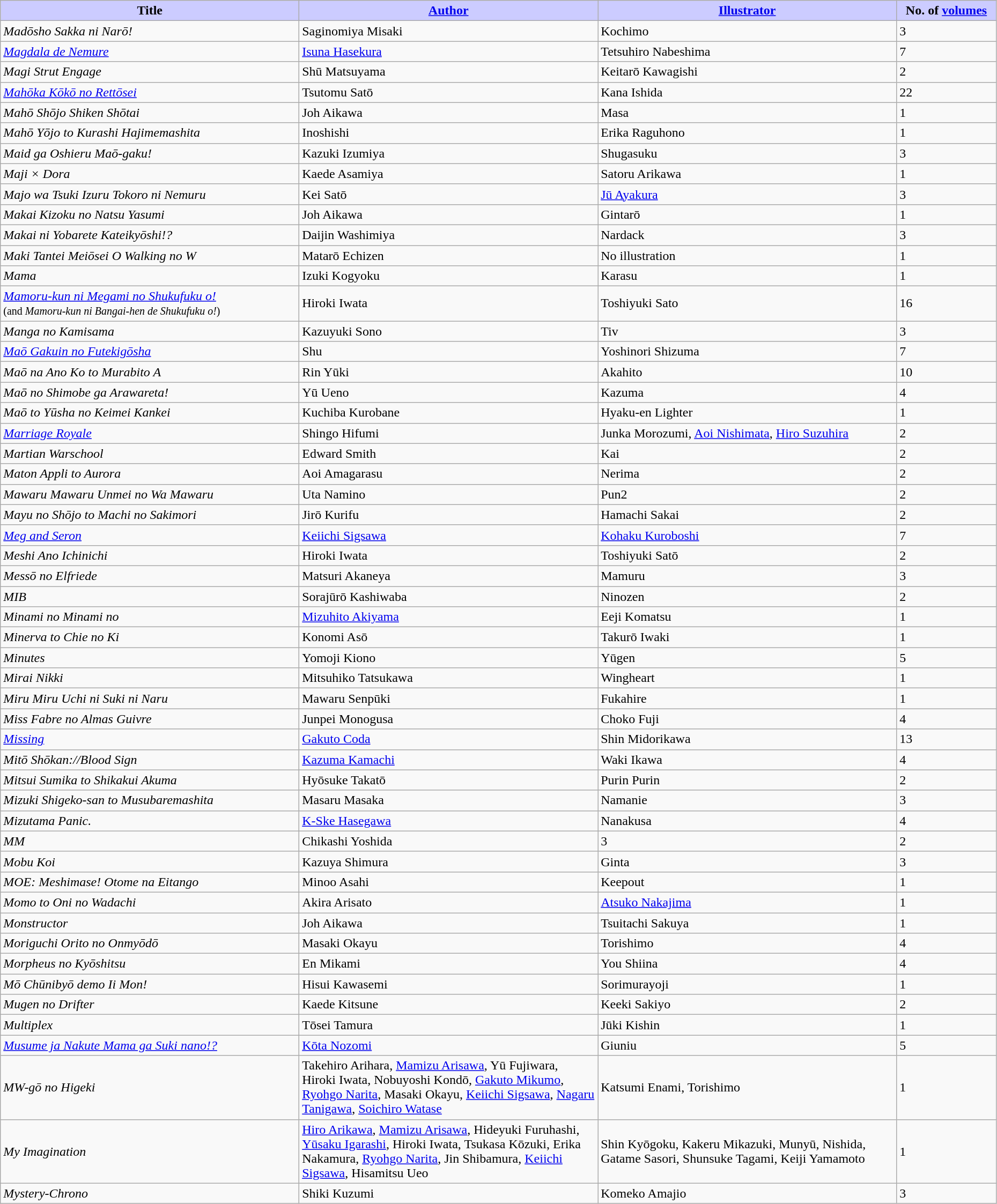<table class="wikitable" style="width: 98%;">
<tr>
<th width=30% style="background:#ccf;">Title</th>
<th width=30% style="background:#ccf;"><a href='#'>Author</a></th>
<th width=30% style="background:#ccf;"><a href='#'>Illustrator</a></th>
<th width=10% style="background:#ccf;">No. of <a href='#'>volumes</a></th>
</tr>
<tr>
<td><em>Madōsho Sakka ni Narō!</em></td>
<td>Saginomiya Misaki</td>
<td>Kochimo</td>
<td>3</td>
</tr>
<tr>
<td><em><a href='#'>Magdala de Nemure</a></em></td>
<td><a href='#'>Isuna Hasekura</a></td>
<td>Tetsuhiro Nabeshima</td>
<td>7</td>
</tr>
<tr>
<td><em>Magi Strut Engage</em></td>
<td>Shū Matsuyama</td>
<td>Keitarō Kawagishi</td>
<td>2</td>
</tr>
<tr>
<td><em><a href='#'>Mahōka Kōkō no Rettōsei</a></em></td>
<td>Tsutomu Satō</td>
<td>Kana Ishida</td>
<td>22</td>
</tr>
<tr>
<td><em>Mahō Shōjo Shiken Shōtai</em></td>
<td>Joh Aikawa</td>
<td>Masa</td>
<td>1</td>
</tr>
<tr>
<td><em>Mahō Yōjo to Kurashi Hajimemashita</em></td>
<td>Inoshishi</td>
<td>Erika Raguhono</td>
<td>1</td>
</tr>
<tr>
<td><em>Maid ga Oshieru Maō-gaku!</em></td>
<td>Kazuki Izumiya</td>
<td>Shugasuku</td>
<td>3</td>
</tr>
<tr>
<td><em>Maji × Dora</em></td>
<td>Kaede Asamiya</td>
<td>Satoru Arikawa</td>
<td>1</td>
</tr>
<tr>
<td><em>Majo wa Tsuki Izuru Tokoro ni Nemuru</em></td>
<td>Kei Satō</td>
<td><a href='#'>Jū Ayakura</a></td>
<td>3</td>
</tr>
<tr>
<td><em>Makai Kizoku no Natsu Yasumi</em></td>
<td>Joh Aikawa</td>
<td>Gintarō</td>
<td>1</td>
</tr>
<tr>
<td><em>Makai ni Yobarete Kateikyōshi!?</em></td>
<td>Daijin Washimiya</td>
<td>Nardack</td>
<td>3</td>
</tr>
<tr>
<td><em>Maki Tantei Meiōsei O Walking no W</em></td>
<td>Matarō Echizen</td>
<td>No illustration</td>
<td>1</td>
</tr>
<tr>
<td><em>Mama</em></td>
<td>Izuki Kogyoku</td>
<td>Karasu</td>
<td>1</td>
</tr>
<tr>
<td><em><a href='#'>Mamoru-kun ni Megami no Shukufuku o!</a></em><br><small>(and <em>Mamoru-kun ni Bangai-hen de Shukufuku o!</em>)</small></td>
<td>Hiroki Iwata</td>
<td>Toshiyuki Sato</td>
<td>16</td>
</tr>
<tr>
<td><em>Manga no Kamisama</em></td>
<td>Kazuyuki Sono</td>
<td>Tiv</td>
<td>3</td>
</tr>
<tr>
<td><em><a href='#'>Maō Gakuin no Futekigōsha</a></em></td>
<td>Shu</td>
<td>Yoshinori Shizuma</td>
<td>7</td>
</tr>
<tr>
<td><em>Maō na Ano Ko to Murabito A</em></td>
<td>Rin Yūki</td>
<td>Akahito</td>
<td>10</td>
</tr>
<tr>
<td><em>Maō no Shimobe ga Arawareta!</em></td>
<td>Yū Ueno</td>
<td>Kazuma</td>
<td>4</td>
</tr>
<tr>
<td><em>Maō to Yūsha no Keimei Kankei</em></td>
<td>Kuchiba Kurobane</td>
<td>Hyaku-en Lighter</td>
<td>1</td>
</tr>
<tr>
<td><em><a href='#'>Marriage Royale</a></em></td>
<td>Shingo Hifumi</td>
<td>Junka Morozumi, <a href='#'>Aoi Nishimata</a>, <a href='#'>Hiro Suzuhira</a></td>
<td>2</td>
</tr>
<tr>
<td><em>Martian Warschool</em></td>
<td>Edward Smith</td>
<td>Kai</td>
<td>2</td>
</tr>
<tr>
<td><em>Maton Appli to Aurora</em></td>
<td>Aoi Amagarasu</td>
<td>Nerima</td>
<td>2</td>
</tr>
<tr>
<td><em>Mawaru Mawaru Unmei no Wa Mawaru</em></td>
<td>Uta Namino</td>
<td>Pun2</td>
<td>2</td>
</tr>
<tr>
<td><em>Mayu no Shōjo to Machi no Sakimori</em></td>
<td>Jirō Kurifu</td>
<td>Hamachi Sakai</td>
<td>2</td>
</tr>
<tr>
<td><em><a href='#'>Meg and Seron</a></em></td>
<td><a href='#'>Keiichi Sigsawa</a></td>
<td><a href='#'>Kohaku Kuroboshi</a></td>
<td>7</td>
</tr>
<tr>
<td><em>Meshi Ano Ichinichi</em></td>
<td>Hiroki Iwata</td>
<td>Toshiyuki Satō</td>
<td>2</td>
</tr>
<tr>
<td><em>Messō no Elfriede</em></td>
<td>Matsuri Akaneya</td>
<td>Mamuru</td>
<td>3</td>
</tr>
<tr>
<td><em>MIB</em></td>
<td>Sorajūrō Kashiwaba</td>
<td>Ninozen</td>
<td>2</td>
</tr>
<tr>
<td><em>Minami no Minami no</em></td>
<td><a href='#'>Mizuhito Akiyama</a></td>
<td>Eeji Komatsu</td>
<td>1</td>
</tr>
<tr>
<td><em>Minerva to Chie no Ki</em></td>
<td>Konomi Asō</td>
<td>Takurō Iwaki</td>
<td>1</td>
</tr>
<tr>
<td><em>Minutes</em></td>
<td>Yomoji Kiono</td>
<td>Yūgen</td>
<td>5</td>
</tr>
<tr>
<td><em>Mirai Nikki</em></td>
<td>Mitsuhiko Tatsukawa</td>
<td>Wingheart</td>
<td>1</td>
</tr>
<tr>
<td><em>Miru Miru Uchi ni Suki ni Naru</em></td>
<td>Mawaru Senpūki</td>
<td>Fukahire</td>
<td>1</td>
</tr>
<tr>
<td><em>Miss Fabre no Almas Guivre</em></td>
<td>Junpei Monogusa</td>
<td>Choko Fuji</td>
<td>4</td>
</tr>
<tr>
<td><em><a href='#'>Missing</a></em></td>
<td><a href='#'>Gakuto Coda</a></td>
<td>Shin Midorikawa</td>
<td>13</td>
</tr>
<tr>
<td><em>Mitō Shōkan://Blood Sign</em></td>
<td><a href='#'>Kazuma Kamachi</a></td>
<td>Waki Ikawa</td>
<td>4</td>
</tr>
<tr>
<td><em>Mitsui Sumika to Shikakui Akuma</em></td>
<td>Hyōsuke Takatō</td>
<td>Purin Purin</td>
<td>2</td>
</tr>
<tr>
<td><em>Mizuki Shigeko-san to Musubaremashita</em></td>
<td>Masaru Masaka</td>
<td>Namanie</td>
<td>3</td>
</tr>
<tr>
<td><em>Mizutama Panic.</em></td>
<td><a href='#'>K-Ske Hasegawa</a></td>
<td>Nanakusa</td>
<td>4</td>
</tr>
<tr>
<td><em>MM</em></td>
<td>Chikashi Yoshida</td>
<td>3</td>
<td>2</td>
</tr>
<tr>
<td><em>Mobu Koi</em></td>
<td>Kazuya Shimura</td>
<td>Ginta</td>
<td>3</td>
</tr>
<tr>
<td><em>MOE: Meshimase! Otome na Eitango</em></td>
<td>Minoo Asahi</td>
<td>Keepout</td>
<td>1</td>
</tr>
<tr>
<td><em>Momo to Oni no Wadachi</em></td>
<td>Akira Arisato</td>
<td><a href='#'>Atsuko Nakajima</a></td>
<td>1</td>
</tr>
<tr>
<td><em>Monstructor</em></td>
<td>Joh Aikawa</td>
<td>Tsuitachi Sakuya</td>
<td>1</td>
</tr>
<tr>
<td><em>Moriguchi Orito no Onmyōdō</em></td>
<td>Masaki Okayu</td>
<td>Torishimo</td>
<td>4</td>
</tr>
<tr>
<td><em>Morpheus no Kyōshitsu</em></td>
<td>En Mikami</td>
<td>You Shiina</td>
<td>4</td>
</tr>
<tr>
<td><em>Mō Chūnibyō demo Ii Mon!</em></td>
<td>Hisui Kawasemi</td>
<td>Sorimurayoji</td>
<td>1</td>
</tr>
<tr>
<td><em>Mugen no Drifter</em></td>
<td>Kaede Kitsune</td>
<td>Keeki Sakiyo</td>
<td>2</td>
</tr>
<tr>
<td><em>Multiplex</em></td>
<td>Tōsei Tamura</td>
<td>Jūki Kishin</td>
<td>1</td>
</tr>
<tr>
<td><em><a href='#'>Musume ja Nakute Mama ga Suki nano!?</a></em></td>
<td><a href='#'>Kōta Nozomi</a></td>
<td>Giuniu</td>
<td>5</td>
</tr>
<tr>
<td><em>MW-gō no Higeki</em></td>
<td>Takehiro Arihara, <a href='#'>Mamizu Arisawa</a>, Yū Fujiwara, Hiroki Iwata, Nobuyoshi Kondō, <a href='#'>Gakuto Mikumo</a>, <a href='#'>Ryohgo Narita</a>, Masaki Okayu, <a href='#'>Keiichi Sigsawa</a>, <a href='#'>Nagaru Tanigawa</a>, <a href='#'>Soichiro Watase</a></td>
<td>Katsumi Enami, Torishimo</td>
<td>1</td>
</tr>
<tr>
<td><em>My Imagination</em></td>
<td><a href='#'>Hiro Arikawa</a>, <a href='#'>Mamizu Arisawa</a>, Hideyuki Furuhashi, <a href='#'>Yūsaku Igarashi</a>, Hiroki Iwata, Tsukasa Kōzuki, Erika Nakamura, <a href='#'>Ryohgo Narita</a>, Jin Shibamura, <a href='#'>Keiichi Sigsawa</a>, Hisamitsu Ueo</td>
<td>Shin Kyōgoku, Kakeru Mikazuki, Munyū, Nishida, Gatame Sasori, Shunsuke Tagami, Keiji Yamamoto</td>
<td>1</td>
</tr>
<tr>
<td><em>Mystery-Chrono</em></td>
<td>Shiki Kuzumi</td>
<td>Komeko Amajio</td>
<td>3</td>
</tr>
</table>
